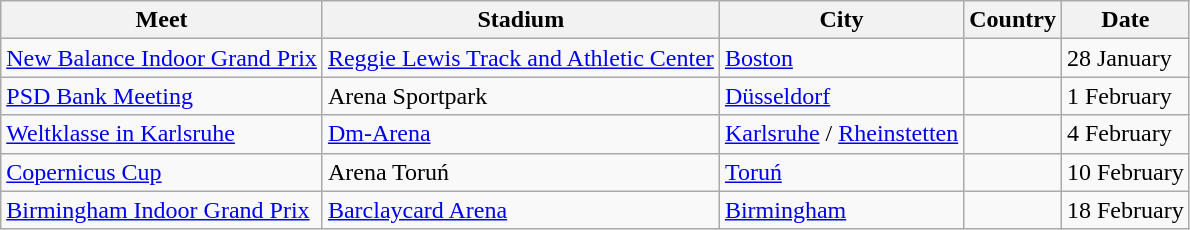<table class="wikitable">
<tr>
<th>Meet</th>
<th>Stadium</th>
<th>City</th>
<th>Country</th>
<th>Date</th>
</tr>
<tr>
<td><a href='#'>New Balance Indoor Grand Prix</a></td>
<td><a href='#'>Reggie Lewis Track and Athletic Center</a></td>
<td><a href='#'>Boston</a></td>
<td></td>
<td>28 January</td>
</tr>
<tr>
<td><a href='#'>PSD Bank Meeting</a></td>
<td>Arena Sportpark</td>
<td><a href='#'>Düsseldorf</a></td>
<td></td>
<td>1 February</td>
</tr>
<tr>
<td><a href='#'>Weltklasse in Karlsruhe</a></td>
<td><a href='#'>Dm-Arena</a></td>
<td><a href='#'>Karlsruhe</a> / <a href='#'>Rheinstetten</a></td>
<td></td>
<td>4 February</td>
</tr>
<tr>
<td><a href='#'>Copernicus Cup</a></td>
<td>Arena Toruń</td>
<td><a href='#'>Toruń</a></td>
<td></td>
<td>10 February</td>
</tr>
<tr>
<td><a href='#'>Birmingham Indoor Grand Prix</a></td>
<td><a href='#'>Barclaycard Arena</a></td>
<td><a href='#'>Birmingham</a></td>
<td></td>
<td>18 February</td>
</tr>
</table>
